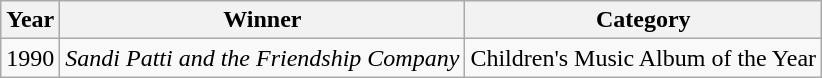<table class="wikitable">
<tr>
<th>Year</th>
<th>Winner</th>
<th>Category</th>
</tr>
<tr>
<td>1990</td>
<td><em>Sandi Patti and the Friendship Company</em></td>
<td>Children's Music Album of the Year</td>
</tr>
</table>
